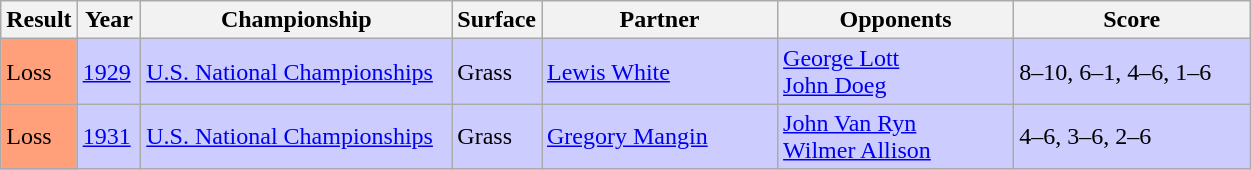<table class="sortable wikitable">
<tr>
<th style="width:40px">Result</th>
<th style="width:35px">Year</th>
<th style="width:200px">Championship</th>
<th style="width:50px">Surface</th>
<th style="width:150px">Partner</th>
<th style="width:150px">Opponents</th>
<th style="width:150px" class="unsortable">Score</th>
</tr>
<tr style="background:#ccf;">
<td style="background:#ffa07a;">Loss</td>
<td><a href='#'>1929</a></td>
<td><a href='#'>U.S. National Championships</a></td>
<td>Grass</td>
<td> <a href='#'>Lewis White</a></td>
<td> <a href='#'>George Lott</a> <br>  <a href='#'>John Doeg</a></td>
<td>8–10, 6–1, 4–6, 1–6</td>
</tr>
<tr style="background:#ccf;">
<td style="background:#ffa07a;">Loss</td>
<td><a href='#'>1931</a></td>
<td><a href='#'>U.S. National Championships</a></td>
<td>Grass</td>
<td> <a href='#'>Gregory Mangin</a></td>
<td> <a href='#'>John Van Ryn</a> <br>  <a href='#'>Wilmer Allison</a></td>
<td>4–6, 3–6, 2–6</td>
</tr>
</table>
